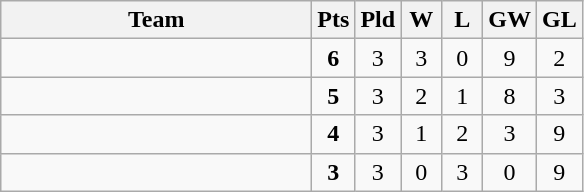<table class="wikitable" style="text-align:center">
<tr>
<th width=200>Team</th>
<th width=20>Pts</th>
<th width=20>Pld</th>
<th width=20>W</th>
<th width=20>L</th>
<th width=20>GW</th>
<th width=20>GL</th>
</tr>
<tr>
<td style="text-align:left;"></td>
<td><strong>6</strong></td>
<td>3</td>
<td>3</td>
<td>0</td>
<td>9</td>
<td>2</td>
</tr>
<tr>
<td style="text-align:left;"></td>
<td><strong>5</strong></td>
<td>3</td>
<td>2</td>
<td>1</td>
<td>8</td>
<td>3</td>
</tr>
<tr>
<td style="text-align:left;"></td>
<td><strong>4</strong></td>
<td>3</td>
<td>1</td>
<td>2</td>
<td>3</td>
<td>9</td>
</tr>
<tr>
<td style="text-align:left;"></td>
<td><strong>3</strong></td>
<td>3</td>
<td>0</td>
<td>3</td>
<td>0</td>
<td>9</td>
</tr>
</table>
